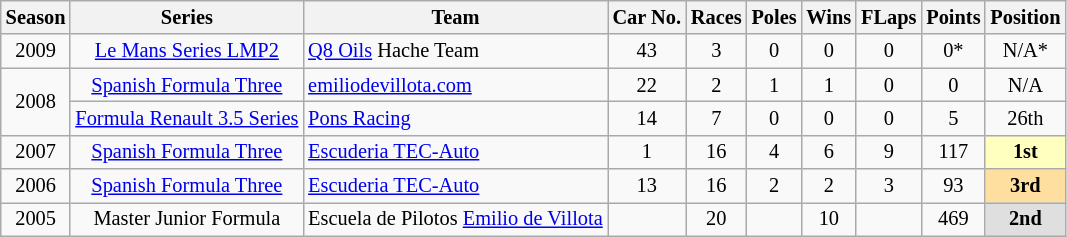<table class="wikitable" style="font-size: 85%; text-align:center">
<tr>
<th>Season</th>
<th>Series</th>
<th>Team</th>
<th>Car No.</th>
<th>Races</th>
<th>Poles</th>
<th>Wins</th>
<th>FLaps</th>
<th>Points</th>
<th>Position</th>
</tr>
<tr>
<td>2009</td>
<td nowrap><a href='#'>Le Mans Series LMP2</a></td>
<td align=left nowrap> <a href='#'>Q8 Oils</a> Hache Team</td>
<td>43</td>
<td>3</td>
<td>0</td>
<td>0</td>
<td>0</td>
<td>0*</td>
<td>N/A*</td>
</tr>
<tr>
<td rowspan=2>2008</td>
<td><a href='#'>Spanish Formula Three</a></td>
<td align=left> <a href='#'>emiliodevillota.com</a></td>
<td>22</td>
<td>2</td>
<td>1</td>
<td>1</td>
<td>0</td>
<td>0</td>
<td>N/A</td>
</tr>
<tr>
<td nowrap><a href='#'>Formula Renault 3.5 Series</a></td>
<td align=left> <a href='#'>Pons Racing</a></td>
<td>14</td>
<td>7</td>
<td>0</td>
<td>0</td>
<td>0</td>
<td>5</td>
<td>26th</td>
</tr>
<tr>
<td>2007</td>
<td><a href='#'>Spanish Formula Three</a></td>
<td align=left> <a href='#'>Escuderia TEC-Auto</a></td>
<td>1</td>
<td>16</td>
<td>4</td>
<td>6</td>
<td>9</td>
<td>117</td>
<td style="background:#FFFFBF;"><strong>1st</strong></td>
</tr>
<tr>
<td>2006</td>
<td><a href='#'>Spanish Formula Three</a></td>
<td align=left> <a href='#'>Escuderia TEC-Auto</a></td>
<td>13</td>
<td>16</td>
<td>2</td>
<td>2</td>
<td>3</td>
<td>93</td>
<td style="background:#FFDF9F;"><strong>3rd</strong></td>
</tr>
<tr>
<td>2005</td>
<td nowrap>Master Junior Formula</td>
<td align=left nowrap> Escuela de Pilotos <a href='#'>Emilio de Villota</a></td>
<td></td>
<td>20</td>
<td></td>
<td>10</td>
<td></td>
<td>469</td>
<td style="background:#DFDFDF;"><strong>2nd</strong></td>
</tr>
</table>
